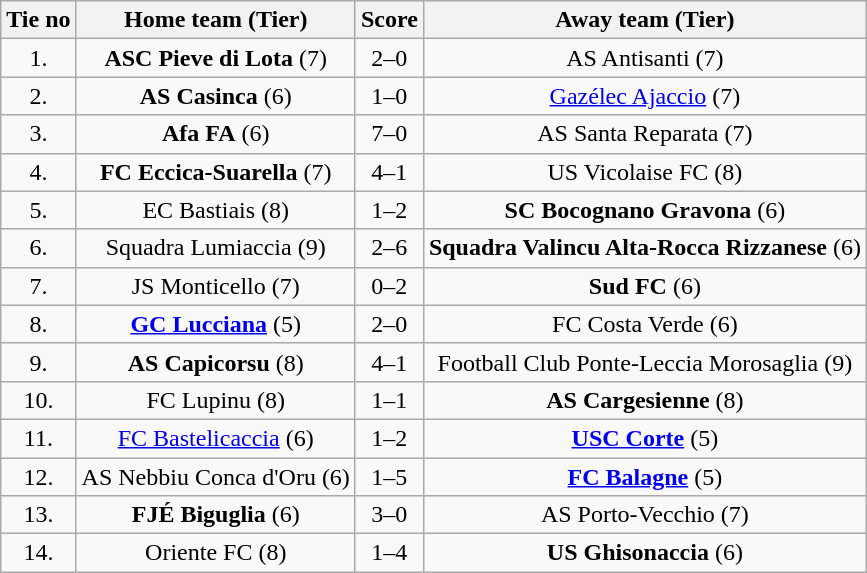<table class="wikitable" style="text-align: center">
<tr>
<th>Tie no</th>
<th>Home team (Tier)</th>
<th>Score</th>
<th>Away team (Tier)</th>
</tr>
<tr>
<td>1.</td>
<td><strong>ASC Pieve di Lota</strong>	 (7)</td>
<td>2–0</td>
<td>AS Antisanti (7)</td>
</tr>
<tr>
<td>2.</td>
<td><strong>AS Casinca</strong> (6)</td>
<td>1–0</td>
<td><a href='#'>Gazélec Ajaccio</a> (7)</td>
</tr>
<tr>
<td>3.</td>
<td><strong>Afa FA</strong> (6)</td>
<td>7–0</td>
<td>AS Santa Reparata (7)</td>
</tr>
<tr>
<td>4.</td>
<td><strong>FC Eccica-Suarella</strong> (7)</td>
<td>4–1</td>
<td>US Vicolaise FC (8)</td>
</tr>
<tr>
<td>5.</td>
<td>EC Bastiais (8)</td>
<td>1–2</td>
<td><strong>SC Bocognano Gravona</strong> (6)</td>
</tr>
<tr>
<td>6.</td>
<td>Squadra Lumiaccia (9)</td>
<td>2–6</td>
<td><strong>Squadra Valincu Alta-Rocca Rizzanese</strong> (6)</td>
</tr>
<tr>
<td>7.</td>
<td>JS Monticello (7)</td>
<td>0–2</td>
<td><strong>Sud FC</strong> (6)</td>
</tr>
<tr>
<td>8.</td>
<td><strong><a href='#'>GC Lucciana</a></strong> (5)</td>
<td>2–0</td>
<td>FC Costa Verde (6)</td>
</tr>
<tr>
<td>9.</td>
<td><strong>AS Capicorsu</strong> (8)</td>
<td>4–1</td>
<td>Football Club Ponte-Leccia Morosaglia (9)</td>
</tr>
<tr>
<td>10.</td>
<td>FC Lupinu (8)</td>
<td>1–1 </td>
<td><strong>AS Cargesienne</strong> (8)</td>
</tr>
<tr>
<td>11.</td>
<td><a href='#'>FC Bastelicaccia</a> (6)</td>
<td>1–2</td>
<td><strong><a href='#'>USC Corte</a></strong> (5)</td>
</tr>
<tr>
<td>12.</td>
<td>AS Nebbiu Conca d'Oru (6)</td>
<td>1–5</td>
<td><strong><a href='#'>FC Balagne</a></strong> (5)</td>
</tr>
<tr>
<td>13.</td>
<td><strong>FJÉ Biguglia</strong> (6)</td>
<td>3–0</td>
<td>AS Porto-Vecchio (7)</td>
</tr>
<tr>
<td>14.</td>
<td>Oriente FC (8)</td>
<td>1–4</td>
<td><strong>US Ghisonaccia</strong> (6)</td>
</tr>
</table>
